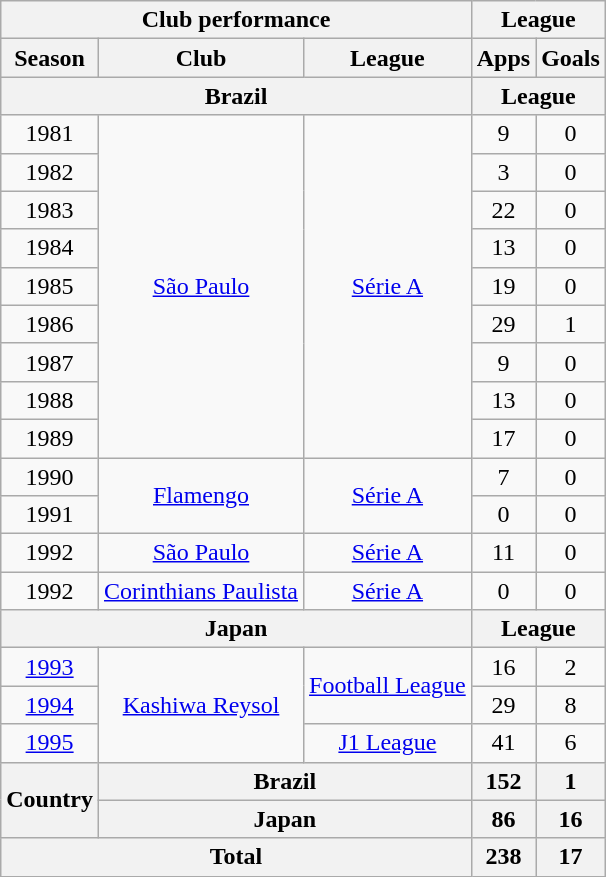<table class="wikitable" style="text-align:center;">
<tr>
<th colspan=3>Club performance</th>
<th colspan=2>League</th>
</tr>
<tr>
<th>Season</th>
<th>Club</th>
<th>League</th>
<th>Apps</th>
<th>Goals</th>
</tr>
<tr>
<th colspan=3>Brazil</th>
<th colspan=2>League</th>
</tr>
<tr>
<td>1981</td>
<td rowspan="9"><a href='#'>São Paulo</a></td>
<td rowspan="9"><a href='#'>Série A</a></td>
<td>9</td>
<td>0</td>
</tr>
<tr>
<td>1982</td>
<td>3</td>
<td>0</td>
</tr>
<tr>
<td>1983</td>
<td>22</td>
<td>0</td>
</tr>
<tr>
<td>1984</td>
<td>13</td>
<td>0</td>
</tr>
<tr>
<td>1985</td>
<td>19</td>
<td>0</td>
</tr>
<tr>
<td>1986</td>
<td>29</td>
<td>1</td>
</tr>
<tr>
<td>1987</td>
<td>9</td>
<td>0</td>
</tr>
<tr>
<td>1988</td>
<td>13</td>
<td>0</td>
</tr>
<tr>
<td>1989</td>
<td>17</td>
<td>0</td>
</tr>
<tr>
<td>1990</td>
<td rowspan="2"><a href='#'>Flamengo</a></td>
<td rowspan="2"><a href='#'>Série A</a></td>
<td>7</td>
<td>0</td>
</tr>
<tr>
<td>1991</td>
<td>0</td>
<td>0</td>
</tr>
<tr>
<td>1992</td>
<td><a href='#'>São Paulo</a></td>
<td><a href='#'>Série A</a></td>
<td>11</td>
<td>0</td>
</tr>
<tr>
<td>1992</td>
<td><a href='#'>Corinthians Paulista</a></td>
<td><a href='#'>Série A</a></td>
<td>0</td>
<td>0</td>
</tr>
<tr>
<th colspan=3>Japan</th>
<th colspan=2>League</th>
</tr>
<tr>
<td><a href='#'>1993</a></td>
<td rowspan="3"><a href='#'>Kashiwa Reysol</a></td>
<td rowspan="2"><a href='#'>Football League</a></td>
<td>16</td>
<td>2</td>
</tr>
<tr>
<td><a href='#'>1994</a></td>
<td>29</td>
<td>8</td>
</tr>
<tr>
<td><a href='#'>1995</a></td>
<td><a href='#'>J1 League</a></td>
<td>41</td>
<td>6</td>
</tr>
<tr>
<th rowspan=2>Country</th>
<th colspan=2>Brazil</th>
<th>152</th>
<th>1</th>
</tr>
<tr>
<th colspan=2>Japan</th>
<th>86</th>
<th>16</th>
</tr>
<tr>
<th colspan=3>Total</th>
<th>238</th>
<th>17</th>
</tr>
</table>
